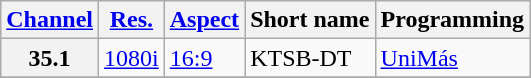<table class="wikitable">
<tr>
<th scope = "col"><a href='#'>Channel</a></th>
<th scope = "col"><a href='#'>Res.</a></th>
<th scope = "col"><a href='#'>Aspect</a></th>
<th scope = "col">Short name</th>
<th scope = "col">Programming</th>
</tr>
<tr>
<th scope = "row">35.1</th>
<td><a href='#'>1080i</a></td>
<td><a href='#'>16:9</a></td>
<td>KTSB-DT</td>
<td><a href='#'>UniMás</a></td>
</tr>
<tr>
</tr>
</table>
